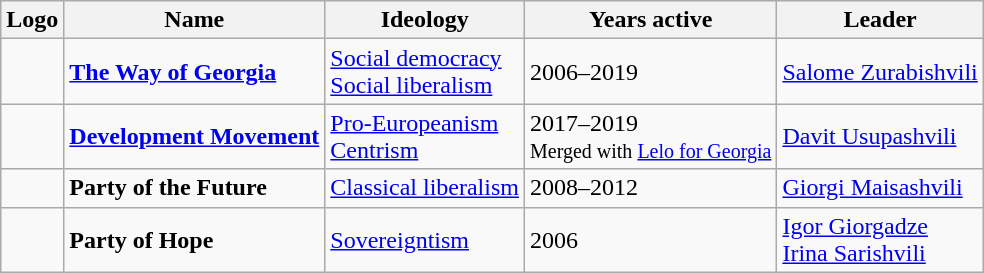<table class="wikitable" style="margin:1em auto;">
<tr>
<th>Logo</th>
<th>Name</th>
<th>Ideology</th>
<th>Years active</th>
<th>Leader</th>
</tr>
<tr>
<td></td>
<td><strong><a href='#'>The Way of Georgia</a></strong></td>
<td><a href='#'>Social democracy</a><br><a href='#'>Social liberalism</a></td>
<td>2006–2019</td>
<td><a href='#'>Salome Zurabishvili</a></td>
</tr>
<tr>
<td></td>
<td><strong><a href='#'>Development Movement</a></strong></td>
<td><a href='#'>Pro-Europeanism</a><br><a href='#'>Centrism</a></td>
<td>2017–2019<br><small>Merged with <a href='#'>Lelo for Georgia</a></small></td>
<td><a href='#'>Davit Usupashvili</a></td>
</tr>
<tr>
<td></td>
<td><strong>Party of the Future</strong></td>
<td><a href='#'>Classical liberalism</a></td>
<td>2008–2012</td>
<td><a href='#'>Giorgi Maisashvili</a></td>
</tr>
<tr>
<td></td>
<td><strong>Party of Hope</strong></td>
<td><a href='#'>Sovereigntism</a></td>
<td>2006</td>
<td><a href='#'>Igor Giorgadze</a><br><a href='#'>Irina Sarishvili</a></td>
</tr>
</table>
